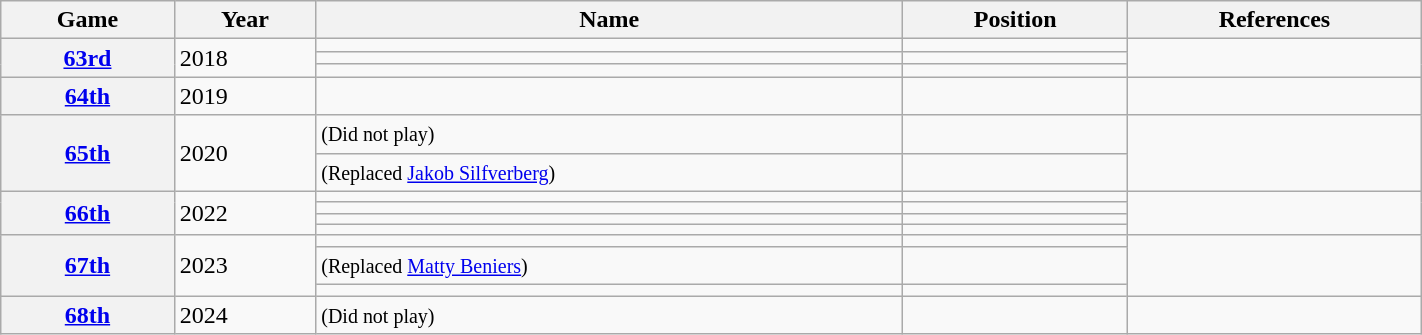<table class="wikitable sortable" width="75%">
<tr>
<th scope="col">Game</th>
<th scope="col">Year</th>
<th scope="col">Name</th>
<th scope="col">Position</th>
<th scope="col" class="unsortable">References</th>
</tr>
<tr>
<th scope="row" rowspan="3"><a href='#'>63rd</a></th>
<td rowspan="3">2018</td>
<td></td>
<td></td>
<td rowspan="3"></td>
</tr>
<tr>
<td></td>
<td></td>
</tr>
<tr>
<td></td>
<td></td>
</tr>
<tr>
<th scope="row"><a href='#'>64th</a></th>
<td>2019</td>
<td></td>
<td></td>
<td></td>
</tr>
<tr>
<th scope="row" rowspan="2"><a href='#'>65th</a></th>
<td rowspan="2">2020</td>
<td> <small>(Did not play)</small></td>
<td></td>
<td rowspan="2"></td>
</tr>
<tr>
<td> <small>(Replaced <a href='#'>Jakob Silfverberg</a>)</small></td>
<td></td>
</tr>
<tr>
<th scope="row" rowspan="4"><a href='#'>66th</a></th>
<td rowspan="4">2022</td>
<td></td>
<td></td>
<td rowspan="4"></td>
</tr>
<tr>
<td></td>
<td></td>
</tr>
<tr>
<td></td>
<td></td>
</tr>
<tr>
<td></td>
<td></td>
</tr>
<tr>
<th scope="row" rowspan="3"><a href='#'>67th</a></th>
<td rowspan="3">2023</td>
<td></td>
<td></td>
<td rowspan="3"></td>
</tr>
<tr>
<td> <small>(Replaced <a href='#'>Matty Beniers</a>)</small></td>
<td></td>
</tr>
<tr>
<td></td>
<td></td>
</tr>
<tr>
<th scope="row"><a href='#'>68th</a></th>
<td>2024</td>
<td> <small>(Did not play)</small></td>
<td></td>
<td></td>
</tr>
</table>
